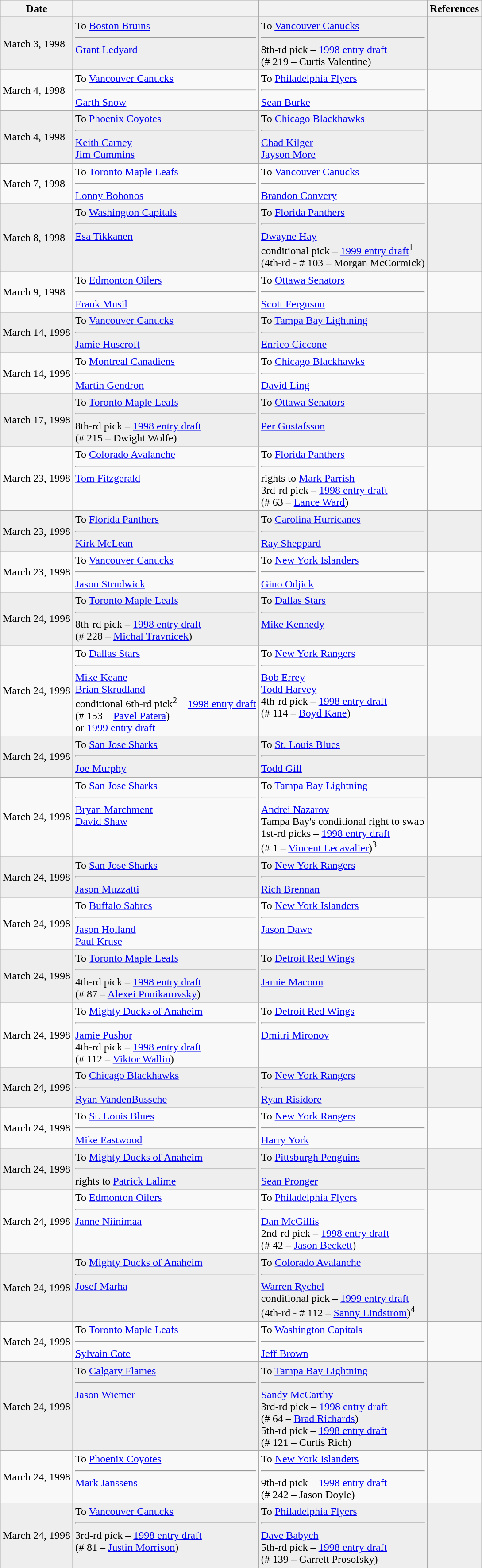<table class="wikitable">
<tr>
<th>Date</th>
<th></th>
<th></th>
<th>References</th>
</tr>
<tr bgcolor="#eeeeee">
<td>March 3, 1998</td>
<td valign="top">To <a href='#'>Boston Bruins</a><hr><a href='#'>Grant Ledyard</a></td>
<td valign="top">To <a href='#'>Vancouver Canucks</a><hr>8th-rd pick – <a href='#'>1998 entry draft</a><br>(# 219 – Curtis Valentine)</td>
<td></td>
</tr>
<tr>
<td>March 4, 1998</td>
<td valign="top">To <a href='#'>Vancouver Canucks</a><hr><a href='#'>Garth Snow</a></td>
<td valign="top">To <a href='#'>Philadelphia Flyers</a><hr><a href='#'>Sean Burke</a></td>
<td></td>
</tr>
<tr bgcolor="#eeeeee">
<td>March 4, 1998</td>
<td valign="top">To <a href='#'>Phoenix Coyotes</a><hr><a href='#'>Keith Carney</a><br><a href='#'>Jim Cummins</a></td>
<td valign="top">To <a href='#'>Chicago Blackhawks</a><hr><a href='#'>Chad Kilger</a><br><a href='#'>Jayson More</a></td>
<td></td>
</tr>
<tr>
<td>March 7, 1998</td>
<td valign="top">To <a href='#'>Toronto Maple Leafs</a><hr><a href='#'>Lonny Bohonos</a></td>
<td valign="top">To <a href='#'>Vancouver Canucks</a><hr><a href='#'>Brandon Convery</a></td>
<td></td>
</tr>
<tr bgcolor="#eeeeee">
<td>March 8, 1998</td>
<td valign="top">To <a href='#'>Washington Capitals</a><hr><a href='#'>Esa Tikkanen</a></td>
<td valign="top">To <a href='#'>Florida Panthers</a><hr><a href='#'>Dwayne Hay</a><br>conditional pick – <a href='#'>1999 entry draft</a><sup>1</sup><br>(4th-rd - # 103 – Morgan McCormick)</td>
<td></td>
</tr>
<tr>
<td>March 9, 1998</td>
<td valign="top">To <a href='#'>Edmonton Oilers</a><hr><a href='#'>Frank Musil</a></td>
<td valign="top">To <a href='#'>Ottawa Senators</a><hr><a href='#'>Scott Ferguson</a></td>
<td></td>
</tr>
<tr bgcolor="#eeeeee">
<td>March 14, 1998</td>
<td valign="top">To <a href='#'>Vancouver Canucks</a><hr><a href='#'>Jamie Huscroft</a></td>
<td valign="top">To <a href='#'>Tampa Bay Lightning</a><hr><a href='#'>Enrico Ciccone</a></td>
<td></td>
</tr>
<tr>
<td>March 14, 1998</td>
<td valign="top">To <a href='#'>Montreal Canadiens</a><hr><a href='#'>Martin Gendron</a></td>
<td valign="top">To <a href='#'>Chicago Blackhawks</a><hr><a href='#'>David Ling</a></td>
<td></td>
</tr>
<tr bgcolor="#eeeeee">
<td>March 17, 1998</td>
<td valign="top">To <a href='#'>Toronto Maple Leafs</a><hr>8th-rd pick – <a href='#'>1998 entry draft</a><br>(# 215 – Dwight Wolfe)</td>
<td valign="top">To <a href='#'>Ottawa Senators</a><hr><a href='#'>Per Gustafsson</a></td>
<td></td>
</tr>
<tr>
<td>March 23, 1998</td>
<td valign="top">To <a href='#'>Colorado Avalanche</a><hr><a href='#'>Tom Fitzgerald</a></td>
<td valign="top">To <a href='#'>Florida Panthers</a><hr>rights to <a href='#'>Mark Parrish</a><br>3rd-rd pick – <a href='#'>1998 entry draft</a><br>(# 63 – <a href='#'>Lance Ward</a>)</td>
<td></td>
</tr>
<tr bgcolor="#eeeeee">
<td>March 23, 1998</td>
<td valign="top">To <a href='#'>Florida Panthers</a><hr><a href='#'>Kirk McLean</a></td>
<td valign="top">To <a href='#'>Carolina Hurricanes</a><hr><a href='#'>Ray Sheppard</a></td>
<td></td>
</tr>
<tr>
<td>March 23, 1998</td>
<td valign="top">To <a href='#'>Vancouver Canucks</a><hr><a href='#'>Jason Strudwick</a></td>
<td valign="top">To <a href='#'>New York Islanders</a><hr><a href='#'>Gino Odjick</a></td>
<td></td>
</tr>
<tr bgcolor="#eeeeee">
<td>March 24, 1998</td>
<td valign="top">To <a href='#'>Toronto Maple Leafs</a><hr>8th-rd pick – <a href='#'>1998 entry draft</a><br>(# 228 – <a href='#'>Michal Travnicek</a>)</td>
<td valign="top">To <a href='#'>Dallas Stars</a><hr><a href='#'>Mike Kennedy</a></td>
<td></td>
</tr>
<tr>
<td>March 24, 1998</td>
<td valign="top">To <a href='#'>Dallas Stars</a><hr><a href='#'>Mike Keane</a><br><a href='#'>Brian Skrudland</a><br>conditional 6th-rd pick<sup>2</sup> – <a href='#'>1998 entry draft</a><br>(# 153 – <a href='#'>Pavel Patera</a>)<br>or <a href='#'>1999 entry draft</a></td>
<td valign="top">To <a href='#'>New York Rangers</a><hr><a href='#'>Bob Errey</a><br><a href='#'>Todd Harvey</a><br>4th-rd pick – <a href='#'>1998 entry draft</a><br>(# 114 – <a href='#'>Boyd Kane</a>)</td>
<td></td>
</tr>
<tr bgcolor="#eeeeee">
<td>March 24, 1998</td>
<td valign="top">To <a href='#'>San Jose Sharks</a><hr><a href='#'>Joe Murphy</a></td>
<td valign="top">To <a href='#'>St. Louis Blues</a><hr><a href='#'>Todd Gill</a></td>
<td></td>
</tr>
<tr>
<td>March 24, 1998</td>
<td valign="top">To <a href='#'>San Jose Sharks</a><hr><a href='#'>Bryan Marchment</a><br><a href='#'>David Shaw</a></td>
<td valign="top">To <a href='#'>Tampa Bay Lightning</a><hr><a href='#'>Andrei Nazarov</a><br>Tampa Bay's conditional right to swap<br>1st-rd picks – <a href='#'>1998 entry draft</a><br>(# 1 – <a href='#'>Vincent Lecavalier</a>)<sup>3</sup></td>
<td></td>
</tr>
<tr bgcolor="#eeeeee">
<td>March 24, 1998</td>
<td valign="top">To <a href='#'>San Jose Sharks</a><hr><a href='#'>Jason Muzzatti</a></td>
<td valign="top">To <a href='#'>New York Rangers</a><hr><a href='#'>Rich Brennan</a></td>
<td></td>
</tr>
<tr>
<td>March 24, 1998</td>
<td valign="top">To <a href='#'>Buffalo Sabres</a><hr><a href='#'>Jason Holland</a><br><a href='#'>Paul Kruse</a></td>
<td valign="top">To <a href='#'>New York Islanders</a><hr><a href='#'>Jason Dawe</a></td>
<td></td>
</tr>
<tr bgcolor="#eeeeee">
<td>March 24, 1998</td>
<td valign="top">To <a href='#'>Toronto Maple Leafs</a><hr>4th-rd pick – <a href='#'>1998 entry draft</a><br>(# 87 – <a href='#'>Alexei Ponikarovsky</a>)</td>
<td valign="top">To <a href='#'>Detroit Red Wings</a><hr><a href='#'>Jamie Macoun</a></td>
<td></td>
</tr>
<tr>
<td>March 24, 1998</td>
<td valign="top">To <a href='#'>Mighty Ducks of Anaheim</a><hr><a href='#'>Jamie Pushor</a><br>4th-rd pick – <a href='#'>1998 entry draft</a><br>(# 112 – <a href='#'>Viktor Wallin</a>)</td>
<td valign="top">To <a href='#'>Detroit Red Wings</a><hr><a href='#'>Dmitri Mironov</a></td>
<td></td>
</tr>
<tr bgcolor="#eeeeee">
<td>March 24, 1998</td>
<td valign="top">To <a href='#'>Chicago Blackhawks</a><hr><a href='#'>Ryan VandenBussche</a></td>
<td valign="top">To <a href='#'>New York Rangers</a><hr><a href='#'>Ryan Risidore</a></td>
<td></td>
</tr>
<tr>
<td>March 24, 1998</td>
<td valign="top">To <a href='#'>St. Louis Blues</a><hr><a href='#'>Mike Eastwood</a></td>
<td valign="top">To <a href='#'>New York Rangers</a><hr><a href='#'>Harry York</a></td>
<td></td>
</tr>
<tr bgcolor="#eeeeee">
<td>March 24, 1998</td>
<td valign="top">To <a href='#'>Mighty Ducks of Anaheim</a><hr>rights to <a href='#'>Patrick Lalime</a></td>
<td valign="top">To <a href='#'>Pittsburgh Penguins</a><hr><a href='#'>Sean Pronger</a></td>
<td></td>
</tr>
<tr>
<td>March 24, 1998</td>
<td valign="top">To <a href='#'>Edmonton Oilers</a><hr><a href='#'>Janne Niinimaa</a></td>
<td valign="top">To <a href='#'>Philadelphia Flyers</a><hr><a href='#'>Dan McGillis</a><br>2nd-rd pick – <a href='#'>1998 entry draft</a><br>(# 42 – <a href='#'>Jason Beckett</a>)</td>
<td></td>
</tr>
<tr bgcolor="#eeeeee">
<td>March 24, 1998</td>
<td valign="top">To <a href='#'>Mighty Ducks of Anaheim</a><hr><a href='#'>Josef Marha</a></td>
<td valign="top">To <a href='#'>Colorado Avalanche</a><hr><a href='#'>Warren Rychel</a><br>conditional pick – <a href='#'>1999 entry draft</a><br>(4th-rd - # 112 – <a href='#'>Sanny Lindstrom</a>)<sup>4</sup></td>
<td></td>
</tr>
<tr>
<td>March 24, 1998</td>
<td valign="top">To <a href='#'>Toronto Maple Leafs</a><hr><a href='#'>Sylvain Cote</a></td>
<td valign="top">To <a href='#'>Washington Capitals</a><hr><a href='#'>Jeff Brown</a></td>
<td></td>
</tr>
<tr bgcolor="#eeeeee">
<td>March 24, 1998</td>
<td valign="top">To <a href='#'>Calgary Flames</a><hr><a href='#'>Jason Wiemer</a></td>
<td valign="top">To <a href='#'>Tampa Bay Lightning</a><hr><a href='#'>Sandy McCarthy</a><br>3rd-rd pick – <a href='#'>1998 entry draft</a><br>(# 64 – <a href='#'>Brad Richards</a>)<br>5th-rd pick – <a href='#'>1998 entry draft</a><br>(# 121 – Curtis Rich)</td>
<td></td>
</tr>
<tr>
<td>March 24, 1998</td>
<td valign="top">To <a href='#'>Phoenix Coyotes</a><hr><a href='#'>Mark Janssens</a></td>
<td valign="top">To <a href='#'>New York Islanders</a><hr>9th-rd pick – <a href='#'>1998 entry draft</a><br>(# 242 – Jason Doyle)</td>
<td></td>
</tr>
<tr bgcolor="#eeeeee">
<td>March 24, 1998</td>
<td valign="top">To <a href='#'>Vancouver Canucks</a><hr>3rd-rd pick – <a href='#'>1998 entry draft</a><br>(# 81 – <a href='#'>Justin Morrison</a>)</td>
<td valign="top">To <a href='#'>Philadelphia Flyers</a><hr><a href='#'>Dave Babych</a><br>5th-rd pick – <a href='#'>1998 entry draft</a><br>(# 139 – Garrett Prosofsky)</td>
<td></td>
</tr>
</table>
